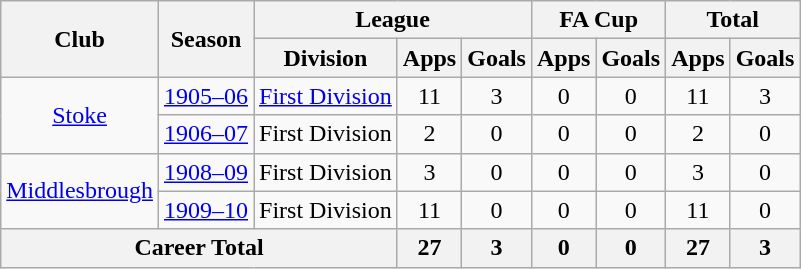<table class="wikitable" style="text-align: center;">
<tr>
<th rowspan="2">Club</th>
<th rowspan="2">Season</th>
<th colspan="3">League</th>
<th colspan="2">FA Cup</th>
<th colspan="2">Total</th>
</tr>
<tr>
<th>Division</th>
<th>Apps</th>
<th>Goals</th>
<th>Apps</th>
<th>Goals</th>
<th>Apps</th>
<th>Goals</th>
</tr>
<tr>
<td rowspan="2"><a href='#'>Stoke</a></td>
<td><a href='#'>1905–06</a></td>
<td><a href='#'>First Division</a></td>
<td>11</td>
<td>3</td>
<td>0</td>
<td>0</td>
<td>11</td>
<td>3</td>
</tr>
<tr>
<td><a href='#'>1906–07</a></td>
<td>First Division</td>
<td>2</td>
<td>0</td>
<td>0</td>
<td>0</td>
<td>2</td>
<td>0</td>
</tr>
<tr>
<td rowspan="2"><a href='#'>Middlesbrough</a></td>
<td><a href='#'>1908–09</a></td>
<td>First Division</td>
<td>3</td>
<td>0</td>
<td>0</td>
<td>0</td>
<td>3</td>
<td>0</td>
</tr>
<tr>
<td><a href='#'>1909–10</a></td>
<td>First Division</td>
<td>11</td>
<td>0</td>
<td>0</td>
<td>0</td>
<td>11</td>
<td>0</td>
</tr>
<tr>
<th colspan=3>Career Total</th>
<th>27</th>
<th>3</th>
<th>0</th>
<th>0</th>
<th>27</th>
<th>3</th>
</tr>
</table>
